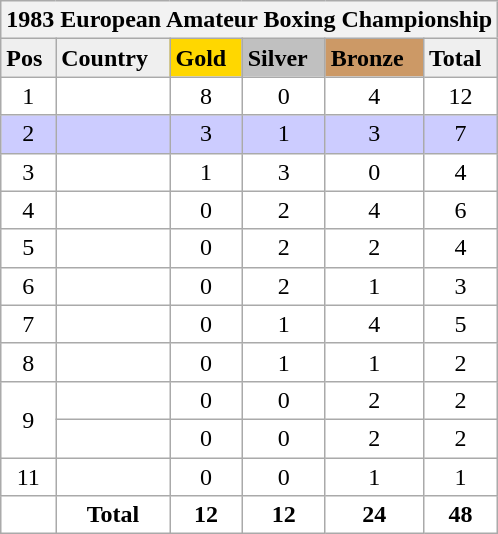<table class="wikitable">
<tr>
<th colspan=7 style="border-right:0px;";>1983 European Amateur Boxing Championship</th>
</tr>
<tr bgcolor="#efefef">
<td><strong>Pos</strong></td>
<td><strong>Country</strong></td>
<td bgcolor="gold"><strong>Gold</strong></td>
<td bgcolor="silver"><strong>Silver</strong></td>
<td bgcolor="CC9966"><strong>Bronze</strong></td>
<td><strong>Total</strong></td>
</tr>
<tr bgcolor="#FFFFFF" align="center">
<td>1</td>
<td align="left"></td>
<td>8</td>
<td>0</td>
<td>4</td>
<td>12</td>
</tr>
<tr bgcolor="#CCCCFF" align="center">
<td>2</td>
<td align="left"></td>
<td>3</td>
<td>1</td>
<td>3</td>
<td>7</td>
</tr>
<tr bgcolor="#FFFFFF" align="center">
<td>3</td>
<td align="left"></td>
<td>1</td>
<td>3</td>
<td>0</td>
<td>4</td>
</tr>
<tr bgcolor="#FFFFFF" align="center">
<td>4</td>
<td align="left"></td>
<td>0</td>
<td>2</td>
<td>4</td>
<td>6</td>
</tr>
<tr bgcolor="#FFFFFF" align="center">
<td>5</td>
<td align="left"></td>
<td>0</td>
<td>2</td>
<td>2</td>
<td>4</td>
</tr>
<tr bgcolor="#FFFFFF" align="center">
<td>6</td>
<td align="left"></td>
<td>0</td>
<td>2</td>
<td>1</td>
<td>3</td>
</tr>
<tr bgcolor="#FFFFFF" align="center">
<td>7</td>
<td align="left"></td>
<td>0</td>
<td>1</td>
<td>4</td>
<td>5</td>
</tr>
<tr bgcolor="#FFFFFF" align="center">
<td>8</td>
<td align="left"></td>
<td>0</td>
<td>1</td>
<td>1</td>
<td>2</td>
</tr>
<tr bgcolor="#FFFFFF" align="center">
<td rowspan=2>9</td>
<td align="left"></td>
<td>0</td>
<td>0</td>
<td>2</td>
<td>2</td>
</tr>
<tr bgcolor="#FFFFFF" align="center">
<td align="left"></td>
<td>0</td>
<td>0</td>
<td>2</td>
<td>2</td>
</tr>
<tr bgcolor="#FFFFFF" align="center">
<td>11</td>
<td align="left"></td>
<td>0</td>
<td>0</td>
<td>1</td>
<td>1</td>
</tr>
<tr bgcolor="#FFFFFF" align="center">
<td></td>
<td align="center"><strong>Total</strong></td>
<td><strong>12</strong></td>
<td><strong>12</strong></td>
<td><strong>24</strong></td>
<td><strong>48</strong></td>
</tr>
</table>
